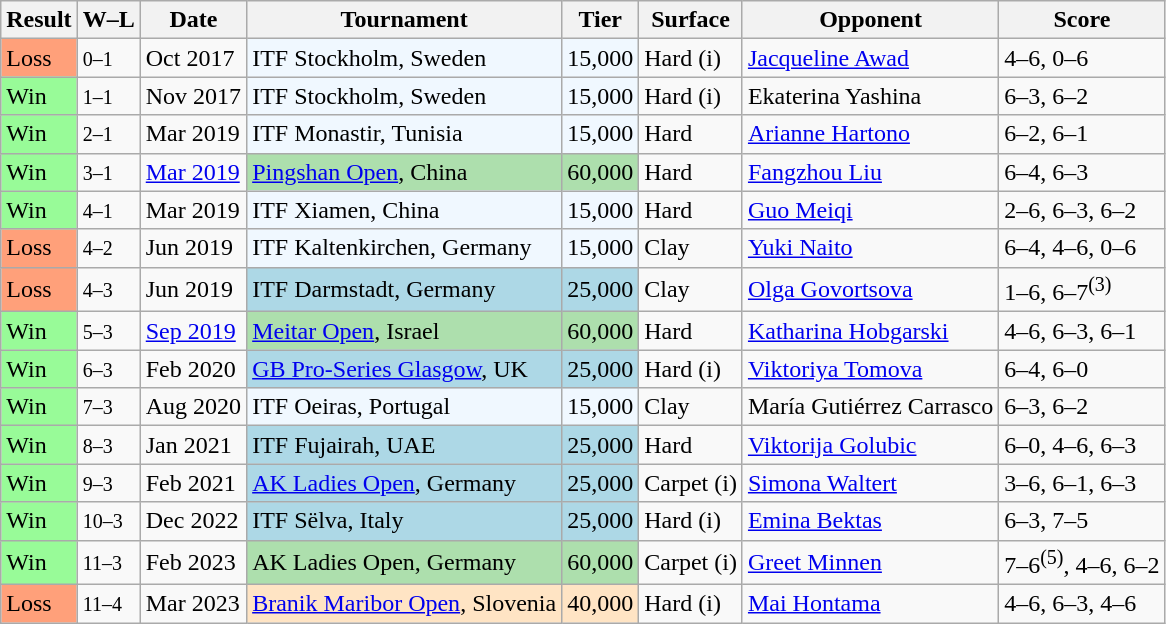<table class="sortable wikitable">
<tr>
<th>Result</th>
<th class="unsortable">W–L</th>
<th>Date</th>
<th>Tournament</th>
<th>Tier</th>
<th>Surface</th>
<th>Opponent</th>
<th class="unsortable">Score</th>
</tr>
<tr>
<td bgcolor="ffa07a">Loss</td>
<td><small>0–1</small></td>
<td>Oct 2017</td>
<td style="background:#f0f8ff;">ITF Stockholm, Sweden</td>
<td style="background:#f0f8ff;">15,000</td>
<td>Hard (i)</td>
<td> <a href='#'>Jacqueline Awad</a></td>
<td>4–6, 0–6</td>
</tr>
<tr>
<td bgcolor="98fb98">Win</td>
<td><small>1–1</small></td>
<td>Nov 2017</td>
<td style="background:#f0f8ff;">ITF Stockholm, Sweden</td>
<td style="background:#f0f8ff;">15,000</td>
<td>Hard (i)</td>
<td> Ekaterina Yashina</td>
<td>6–3, 6–2</td>
</tr>
<tr>
<td bgcolor="98fb98">Win</td>
<td><small>2–1</small></td>
<td>Mar 2019</td>
<td style="background:#f0f8ff;">ITF Monastir, Tunisia</td>
<td style="background:#f0f8ff;">15,000</td>
<td>Hard</td>
<td> <a href='#'>Arianne Hartono</a></td>
<td>6–2, 6–1</td>
</tr>
<tr>
<td bgcolor="98fb98">Win</td>
<td><small>3–1</small></td>
<td><a href='#'>Mar 2019</a></td>
<td style="background:#addfad;"><a href='#'>Pingshan Open</a>, China</td>
<td style="background:#addfad;">60,000</td>
<td>Hard</td>
<td> <a href='#'>Fangzhou Liu</a></td>
<td>6–4, 6–3</td>
</tr>
<tr>
<td bgcolor="98fb98">Win</td>
<td><small>4–1</small></td>
<td>Mar 2019</td>
<td style="background:#f0f8ff;">ITF Xiamen, China</td>
<td style="background:#f0f8ff;">15,000</td>
<td>Hard</td>
<td> <a href='#'>Guo Meiqi</a></td>
<td>2–6, 6–3, 6–2</td>
</tr>
<tr>
<td bgcolor="ffa07a">Loss</td>
<td><small>4–2</small></td>
<td>Jun 2019</td>
<td style="background:#f0f8ff;">ITF Kaltenkirchen, Germany</td>
<td style="background:#f0f8ff;">15,000</td>
<td>Clay</td>
<td> <a href='#'>Yuki Naito</a></td>
<td>6–4, 4–6, 0–6</td>
</tr>
<tr>
<td bgcolor="ffa07a">Loss</td>
<td><small>4–3</small></td>
<td>Jun 2019</td>
<td style="background:lightblue;">ITF Darmstadt, Germany</td>
<td style="background:lightblue;">25,000</td>
<td>Clay</td>
<td> <a href='#'>Olga Govortsova</a></td>
<td>1–6, 6–7<sup>(3)</sup></td>
</tr>
<tr>
<td bgcolor="98fb98">Win</td>
<td><small>5–3</small></td>
<td><a href='#'>Sep 2019</a></td>
<td style="background:#addfad;"><a href='#'>Meitar Open</a>, Israel</td>
<td style="background:#addfad;">60,000</td>
<td>Hard</td>
<td> <a href='#'>Katharina Hobgarski</a></td>
<td>4–6, 6–3, 6–1</td>
</tr>
<tr>
<td bgcolor="98fb98">Win</td>
<td><small>6–3</small></td>
<td>Feb 2020</td>
<td style="background:lightblue;"><a href='#'>GB Pro-Series Glasgow</a>, UK</td>
<td style="background:lightblue;">25,000</td>
<td>Hard (i)</td>
<td> <a href='#'>Viktoriya Tomova</a></td>
<td>6–4, 6–0</td>
</tr>
<tr>
<td bgcolor="98fb98" –>Win</td>
<td><small>7–3</small></td>
<td>Aug 2020</td>
<td style="background:#f0f8ff;">ITF Oeiras, Portugal</td>
<td style="background:#f0f8ff;">15,000</td>
<td>Clay</td>
<td> María Gutiérrez Carrasco</td>
<td>6–3, 6–2</td>
</tr>
<tr>
<td bgcolor="98fb98" –>Win</td>
<td><small>8–3</small></td>
<td>Jan 2021</td>
<td style="background:lightblue;">ITF Fujairah, UAE</td>
<td style="background:lightblue;">25,000</td>
<td>Hard</td>
<td> <a href='#'>Viktorija Golubic</a></td>
<td>6–0, 4–6, 6–3</td>
</tr>
<tr>
<td bgcolor="98fb98" –>Win</td>
<td><small>9–3</small></td>
<td>Feb 2021</td>
<td style="background:lightblue;"><a href='#'>AK Ladies Open</a>, Germany</td>
<td style="background:lightblue;">25,000</td>
<td>Carpet (i)</td>
<td> <a href='#'>Simona Waltert</a></td>
<td>3–6, 6–1, 6–3</td>
</tr>
<tr>
<td bgcolor="98fb98" –>Win</td>
<td><small>10–3</small></td>
<td>Dec 2022</td>
<td style="background:lightblue;">ITF Sëlva, Italy</td>
<td style="background:lightblue;">25,000</td>
<td>Hard (i)</td>
<td> <a href='#'>Emina Bektas</a></td>
<td>6–3, 7–5</td>
</tr>
<tr>
<td bgcolor="98fb98" –>Win</td>
<td><small>11–3</small></td>
<td>Feb 2023</td>
<td style="background:#addfad;">AK Ladies Open, Germany</td>
<td style="background:#addfad;">60,000</td>
<td>Carpet (i)</td>
<td> <a href='#'>Greet Minnen</a></td>
<td>7–6<sup>(5)</sup>, 4–6, 6–2</td>
</tr>
<tr>
<td bgcolor="ffa07a">Loss</td>
<td><small>11–4</small></td>
<td>Mar 2023</td>
<td style="background:#ffe4c4;"><a href='#'>Branik Maribor Open</a>, Slovenia</td>
<td style="background:#ffe4c4;">40,000</td>
<td>Hard (i)</td>
<td> <a href='#'>Mai Hontama</a></td>
<td>4–6, 6–3, 4–6</td>
</tr>
</table>
